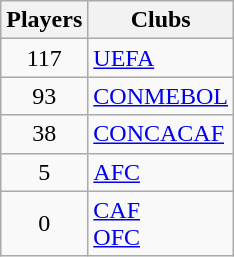<table class="wikitable">
<tr>
<th>Players</th>
<th>Clubs</th>
</tr>
<tr>
<td align=center>117</td>
<td><a href='#'>UEFA</a></td>
</tr>
<tr>
<td align=center>93</td>
<td><a href='#'>CONMEBOL</a></td>
</tr>
<tr>
<td align=center>38</td>
<td><a href='#'>CONCACAF</a></td>
</tr>
<tr>
<td align=center>5</td>
<td><a href='#'>AFC</a></td>
</tr>
<tr>
<td align=center>0</td>
<td><a href='#'>CAF</a><br><a href='#'>OFC</a></td>
</tr>
</table>
